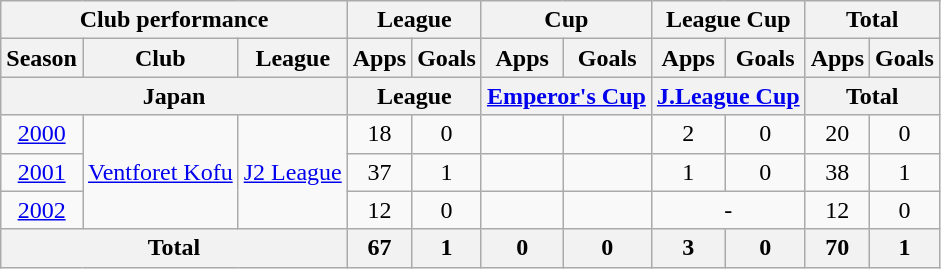<table class="wikitable" style="text-align:center;">
<tr>
<th colspan=3>Club performance</th>
<th colspan=2>League</th>
<th colspan=2>Cup</th>
<th colspan=2>League Cup</th>
<th colspan=2>Total</th>
</tr>
<tr>
<th>Season</th>
<th>Club</th>
<th>League</th>
<th>Apps</th>
<th>Goals</th>
<th>Apps</th>
<th>Goals</th>
<th>Apps</th>
<th>Goals</th>
<th>Apps</th>
<th>Goals</th>
</tr>
<tr>
<th colspan=3>Japan</th>
<th colspan=2>League</th>
<th colspan=2><a href='#'>Emperor's Cup</a></th>
<th colspan=2><a href='#'>J.League Cup</a></th>
<th colspan=2>Total</th>
</tr>
<tr>
<td><a href='#'>2000</a></td>
<td rowspan="3"><a href='#'>Ventforet Kofu</a></td>
<td rowspan="3"><a href='#'>J2 League</a></td>
<td>18</td>
<td>0</td>
<td></td>
<td></td>
<td>2</td>
<td>0</td>
<td>20</td>
<td>0</td>
</tr>
<tr>
<td><a href='#'>2001</a></td>
<td>37</td>
<td>1</td>
<td></td>
<td></td>
<td>1</td>
<td>0</td>
<td>38</td>
<td>1</td>
</tr>
<tr>
<td><a href='#'>2002</a></td>
<td>12</td>
<td>0</td>
<td></td>
<td></td>
<td colspan="2">-</td>
<td>12</td>
<td>0</td>
</tr>
<tr>
<th colspan=3>Total</th>
<th>67</th>
<th>1</th>
<th>0</th>
<th>0</th>
<th>3</th>
<th>0</th>
<th>70</th>
<th>1</th>
</tr>
</table>
